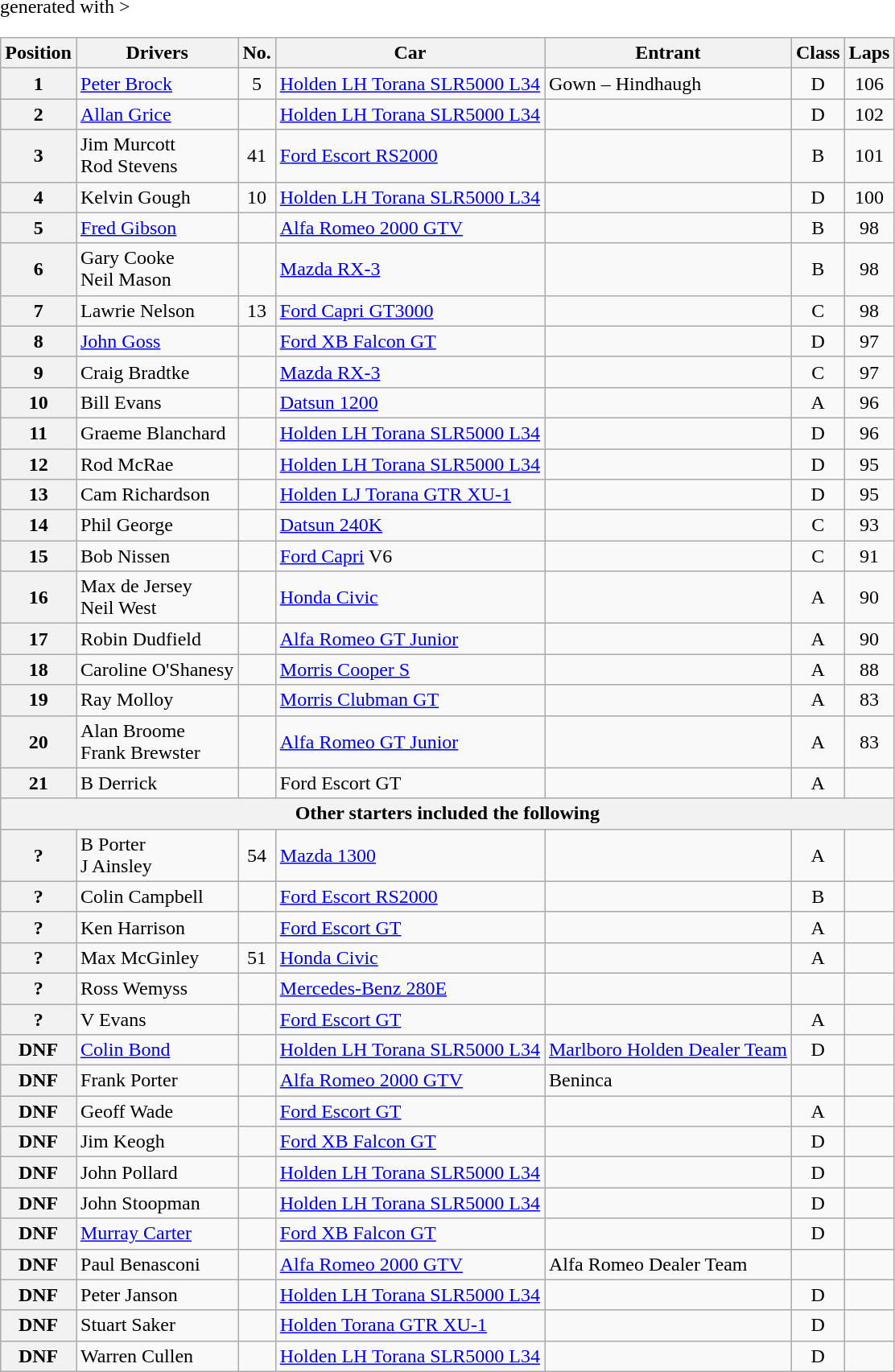<table class="wikitable" <hiddentext>generated with >
<tr style="font-weight:bold">
<th>Position</th>
<th>Drivers</th>
<th>No.</th>
<th>Car</th>
<th>Entrant</th>
<th>Class</th>
<th>Laps</th>
</tr>
<tr>
<th>1</th>
<td><a href='#'>Peter Brock</a></td>
<td align="center">5</td>
<td><a href='#'>Holden LH Torana SLR5000 L34</a></td>
<td>Gown – Hindhaugh</td>
<td align="center">D</td>
<td align="center">106</td>
</tr>
<tr>
<th>2</th>
<td><a href='#'>Allan Grice</a></td>
<td></td>
<td><a href='#'>Holden LH Torana SLR5000 L34</a></td>
<td></td>
<td align="center">D</td>
<td align="center">102</td>
</tr>
<tr>
<th>3</th>
<td>Jim Murcott<br> Rod Stevens</td>
<td align="center">41</td>
<td><a href='#'>Ford Escort RS2000</a></td>
<td></td>
<td align="center">B</td>
<td align="center">101</td>
</tr>
<tr>
<th>4</th>
<td>Kelvin Gough</td>
<td align="center">10</td>
<td><a href='#'>Holden LH Torana SLR5000 L34</a></td>
<td></td>
<td align="center">D</td>
<td align="center">100</td>
</tr>
<tr>
<th>5</th>
<td><a href='#'>Fred Gibson</a></td>
<td></td>
<td><a href='#'>Alfa Romeo 2000 GTV</a></td>
<td></td>
<td align="center">B</td>
<td align="center">98</td>
</tr>
<tr>
<th>6</th>
<td>Gary Cooke<br> Neil Mason</td>
<td></td>
<td><a href='#'>Mazda RX-3</a></td>
<td></td>
<td align="center">B</td>
<td align="center">98</td>
</tr>
<tr>
<th>7</th>
<td>Lawrie Nelson</td>
<td align="center">13</td>
<td><a href='#'>Ford Capri GT3000</a></td>
<td></td>
<td align="center">C</td>
<td align="center">98</td>
</tr>
<tr>
<th>8</th>
<td><a href='#'>John Goss</a></td>
<td></td>
<td><a href='#'>Ford XB Falcon GT</a></td>
<td></td>
<td align="center">D</td>
<td align="center">97</td>
</tr>
<tr>
<th>9</th>
<td>Craig Bradtke</td>
<td></td>
<td><a href='#'>Mazda RX-3</a></td>
<td></td>
<td align="center">C</td>
<td align="center">97</td>
</tr>
<tr>
<th>10</th>
<td>Bill Evans</td>
<td></td>
<td><a href='#'>Datsun 1200</a></td>
<td></td>
<td align="center">A</td>
<td align="center">96</td>
</tr>
<tr>
<th>11</th>
<td>Graeme Blanchard</td>
<td></td>
<td><a href='#'>Holden LH Torana SLR5000 L34</a></td>
<td></td>
<td align="center">D</td>
<td align="center">96</td>
</tr>
<tr>
<th>12</th>
<td>Rod McRae</td>
<td></td>
<td><a href='#'>Holden LH Torana SLR5000 L34</a></td>
<td></td>
<td align="center">D</td>
<td align="center">95</td>
</tr>
<tr>
<th>13</th>
<td>Cam Richardson</td>
<td></td>
<td><a href='#'>Holden LJ Torana GTR XU-1</a></td>
<td></td>
<td align="center">D</td>
<td align="center">95</td>
</tr>
<tr>
<th>14</th>
<td>Phil George</td>
<td></td>
<td><a href='#'>Datsun 240K</a></td>
<td></td>
<td align="center">C</td>
<td align="center">93</td>
</tr>
<tr>
<th>15</th>
<td>Bob Nissen</td>
<td></td>
<td><a href='#'>Ford Capri</a> V6</td>
<td></td>
<td align="center">C</td>
<td align="center">91</td>
</tr>
<tr>
<th>16</th>
<td>Max de Jersey<br> Neil West</td>
<td></td>
<td><a href='#'>Honda Civic</a></td>
<td></td>
<td align="center">A</td>
<td align="center">90</td>
</tr>
<tr>
<th>17</th>
<td>Robin Dudfield</td>
<td></td>
<td><a href='#'>Alfa Romeo GT Junior</a></td>
<td></td>
<td align="center">A</td>
<td align="center">90</td>
</tr>
<tr>
<th>18</th>
<td>Caroline O'Shanesy</td>
<td></td>
<td><a href='#'>Morris Cooper S</a></td>
<td></td>
<td align="center">A</td>
<td align="center">88</td>
</tr>
<tr>
<th>19</th>
<td>Ray Molloy</td>
<td></td>
<td><a href='#'>Morris Clubman GT</a></td>
<td></td>
<td align="center">A</td>
<td align="center">83</td>
</tr>
<tr>
<th>20</th>
<td>Alan Broome<br> Frank Brewster</td>
<td></td>
<td><a href='#'>Alfa Romeo GT Junior</a></td>
<td></td>
<td align="center">A</td>
<td align="center">83</td>
</tr>
<tr>
<th>21</th>
<td>B Derrick</td>
<td></td>
<td valign="bottom">Ford Escort GT</td>
<td></td>
<td align="center">A</td>
<td></td>
</tr>
<tr>
<th colspan=7>Other starters included the following</th>
</tr>
<tr>
<th>?</th>
<td>B Porter<br> J Ainsley</td>
<td align="center">54</td>
<td><a href='#'>Mazda 1300</a></td>
<td></td>
<td align="center">A</td>
<td></td>
</tr>
<tr>
<th>?</th>
<td>Colin Campbell</td>
<td></td>
<td><a href='#'>Ford Escort RS2000</a></td>
<td></td>
<td align="center">B</td>
<td></td>
</tr>
<tr>
<th>?</th>
<td>Ken Harrison</td>
<td></td>
<td><a href='#'>Ford Escort GT</a></td>
<td></td>
<td align="center">A</td>
<td></td>
</tr>
<tr>
<th>?</th>
<td>Max McGinley</td>
<td align="center">51</td>
<td><a href='#'>Honda Civic</a></td>
<td></td>
<td align="center">A</td>
<td></td>
</tr>
<tr>
<th>?</th>
<td>Ross Wemyss</td>
<td></td>
<td><a href='#'>Mercedes-Benz 280E</a></td>
<td></td>
<td></td>
<td></td>
</tr>
<tr>
<th>?</th>
<td>V Evans</td>
<td></td>
<td><a href='#'>Ford Escort GT</a></td>
<td></td>
<td align="center">A</td>
<td></td>
</tr>
<tr>
<th>DNF</th>
<td><a href='#'>Colin Bond</a></td>
<td></td>
<td><a href='#'>Holden LH Torana SLR5000 L34</a></td>
<td><a href='#'>Marlboro Holden Dealer Team</a></td>
<td align="center">D</td>
<td></td>
</tr>
<tr>
<th>DNF</th>
<td>Frank Porter</td>
<td></td>
<td><a href='#'>Alfa Romeo 2000 GTV</a></td>
<td>Beninca</td>
<td></td>
<td></td>
</tr>
<tr>
<th>DNF</th>
<td>Geoff Wade</td>
<td></td>
<td><a href='#'>Ford Escort GT</a></td>
<td></td>
<td align="center">A</td>
<td></td>
</tr>
<tr>
<th>DNF</th>
<td>Jim Keogh</td>
<td></td>
<td><a href='#'>Ford XB Falcon GT</a></td>
<td></td>
<td align="center">D</td>
<td></td>
</tr>
<tr>
<th>DNF</th>
<td>John Pollard</td>
<td></td>
<td><a href='#'>Holden LH Torana SLR5000 L34</a></td>
<td></td>
<td align="center">D</td>
<td></td>
</tr>
<tr>
<th>DNF</th>
<td>John Stoopman</td>
<td></td>
<td><a href='#'>Holden LH Torana SLR5000 L34</a></td>
<td></td>
<td align="center">D</td>
<td></td>
</tr>
<tr>
<th>DNF</th>
<td><a href='#'>Murray Carter</a></td>
<td></td>
<td><a href='#'>Ford XB Falcon GT</a></td>
<td></td>
<td align="center">D</td>
<td></td>
</tr>
<tr>
<th>DNF</th>
<td>Paul Benasconi</td>
<td></td>
<td><a href='#'>Alfa Romeo 2000 GTV</a></td>
<td>Alfa Romeo Dealer Team</td>
<td></td>
<td></td>
</tr>
<tr>
<th>DNF</th>
<td>Peter Janson</td>
<td></td>
<td><a href='#'>Holden LH Torana SLR5000 L34</a></td>
<td></td>
<td align="center">D</td>
<td></td>
</tr>
<tr>
<th>DNF</th>
<td>Stuart Saker</td>
<td></td>
<td><a href='#'>Holden Torana GTR XU-1</a></td>
<td></td>
<td align="center">D</td>
<td></td>
</tr>
<tr>
<th>DNF</th>
<td>Warren Cullen</td>
<td></td>
<td><a href='#'>Holden LH Torana SLR5000 L34</a></td>
<td></td>
<td align="center">D</td>
<td></td>
</tr>
</table>
